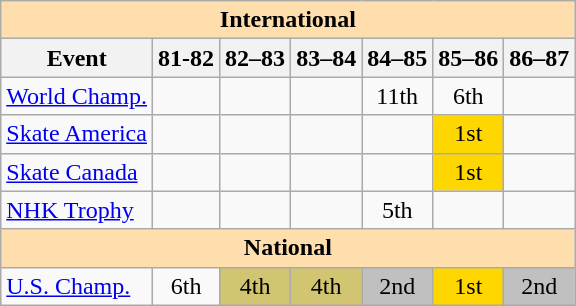<table class="wikitable" style="text-align:center">
<tr>
<th style="background-color: #ffdead; " colspan=7 align=center>International</th>
</tr>
<tr>
<th>Event</th>
<th>81-82</th>
<th>82–83</th>
<th>83–84</th>
<th>84–85</th>
<th>85–86</th>
<th>86–87</th>
</tr>
<tr>
<td align=left><a href='#'>World Champ.</a></td>
<td></td>
<td></td>
<td></td>
<td>11th</td>
<td>6th</td>
<td></td>
</tr>
<tr>
<td align=left><a href='#'>Skate America</a></td>
<td></td>
<td></td>
<td></td>
<td></td>
<td bgcolor=gold>1st</td>
<td></td>
</tr>
<tr>
<td align=left><a href='#'>Skate Canada</a></td>
<td></td>
<td></td>
<td></td>
<td></td>
<td bgcolor=gold>1st</td>
<td></td>
</tr>
<tr>
<td align=left><a href='#'>NHK Trophy</a></td>
<td></td>
<td></td>
<td></td>
<td>5th</td>
<td></td>
<td></td>
</tr>
<tr>
<th style="background-color: #ffdead; " colspan=7 align=center>National</th>
</tr>
<tr>
<td align=left><a href='#'>U.S. Champ.</a></td>
<td>6th</td>
<td bgcolor=d1c571>4th</td>
<td bgcolor=d1c571>4th</td>
<td bgcolor=silver>2nd</td>
<td bgcolor=gold>1st</td>
<td bgcolor=silver>2nd</td>
</tr>
</table>
